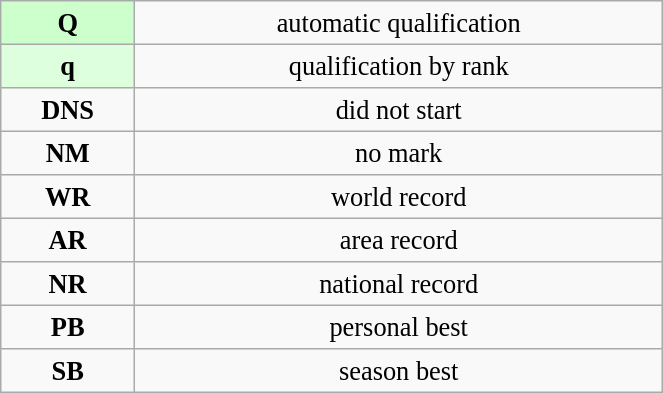<table class="wikitable" style=" text-align:center; font-size:110%;" width="35%">
<tr>
<td bgcolor="ccffcc"><strong>Q</strong></td>
<td>automatic qualification</td>
</tr>
<tr>
<td bgcolor="ddffdd"><strong>q</strong></td>
<td>qualification by rank</td>
</tr>
<tr>
<td><strong>DNS</strong></td>
<td>did not start</td>
</tr>
<tr>
<td><strong>NM</strong></td>
<td>no mark</td>
</tr>
<tr>
<td><strong>WR</strong></td>
<td>world record</td>
</tr>
<tr>
<td><strong>AR</strong></td>
<td>area record</td>
</tr>
<tr>
<td><strong>NR</strong></td>
<td>national record</td>
</tr>
<tr>
<td><strong>PB</strong></td>
<td>personal best</td>
</tr>
<tr>
<td><strong>SB</strong></td>
<td>season best</td>
</tr>
</table>
